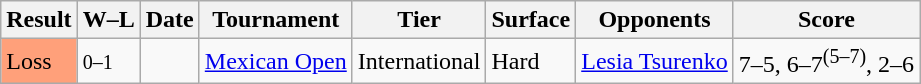<table class="sortable wikitable">
<tr>
<th>Result</th>
<th class="unsortable">W–L</th>
<th>Date</th>
<th>Tournament</th>
<th>Tier</th>
<th>Surface</th>
<th>Opponents</th>
<th class="unsortable">Score</th>
</tr>
<tr>
<td style="background:#ffa07a;">Loss</td>
<td><small>0–1</small></td>
<td><a href='#'></a></td>
<td><a href='#'>Mexican Open</a></td>
<td>International</td>
<td>Hard</td>
<td> <a href='#'>Lesia Tsurenko</a></td>
<td>7–5, 6–7<sup>(5–7)</sup>, 2–6</td>
</tr>
</table>
